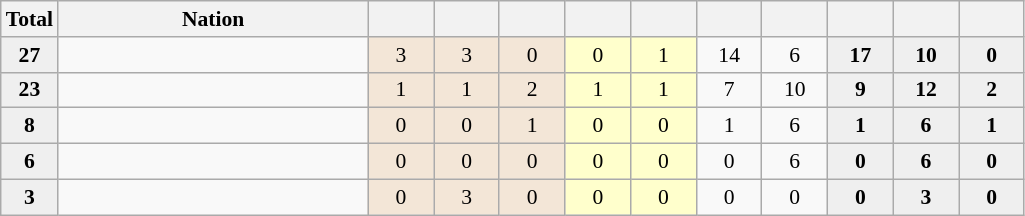<table class="sortable wikitable" style=font-size:90%>
<tr>
<th width=30>Total</th>
<th width=200>Nation</th>
<th width=37 bgcolor=#efefef></th>
<th width=37 bgcolor=#efefef></th>
<th width=37 bgcolor=#F3E6D7></th>
<th width=37 bgcolor=#efefef></th>
<th width=37 bgcolor=#efefef></th>
<th width=37 bgcolor=#efefef></th>
<th width=37 bgcolor=#efefef></th>
<th width=37 bgcolor=#efefef></th>
<th width=37 bgcolor=#efefef></th>
<th width=37 bgcolor=#efefef></th>
</tr>
<tr align=center>
<td style="background:#efefef;"><strong>27</strong></td>
<td align=left></td>
<td style="background:#F3E6D7;"> 3</td>
<td style="background:#F3E6D7;"> 3</td>
<td style="background:#F3E6D7;"> 0</td>
<td style="background:#ffc;"> 0</td>
<td style="background:#ffc;"> 1</td>
<td> 14</td>
<td> 6</td>
<td style="background:#efefef;"><strong>17</strong></td>
<td style="background:#efefef;"><strong>10</strong></td>
<td style="background:#efefef;"><strong>0</strong></td>
</tr>
<tr align=center>
<td style="background:#efefef;"><strong>23</strong></td>
<td align=left></td>
<td style="background:#F3E6D7;"> 1</td>
<td style="background:#F3E6D7;"> 1</td>
<td style="background:#F3E6D7;"> 2</td>
<td style="background:#ffc;"> 1</td>
<td style="background:#ffc;"> 1</td>
<td> 7</td>
<td> 10</td>
<td style="background:#efefef;"><strong>9</strong></td>
<td style="background:#efefef;"><strong>12</strong></td>
<td style="background:#efefef;"><strong>2</strong></td>
</tr>
<tr align=center>
<td style="background:#efefef;"><strong>8</strong></td>
<td align=left></td>
<td style="background:#F3E6D7;"> 0</td>
<td style="background:#F3E6D7;"> 0</td>
<td style="background:#F3E6D7;"> 1</td>
<td style="background:#ffc;"> 0</td>
<td style="background:#ffc;"> 0</td>
<td> 1</td>
<td> 6</td>
<td style="background:#efefef;"><strong>1</strong></td>
<td style="background:#efefef;"><strong>6</strong></td>
<td style="background:#efefef;"><strong>1</strong></td>
</tr>
<tr align=center>
<td style="background:#efefef;"><strong>6</strong></td>
<td align=left></td>
<td style="background:#F3E6D7;"> 0</td>
<td style="background:#F3E6D7;"> 0</td>
<td style="background:#F3E6D7;"> 0</td>
<td style="background:#ffc;"> 0</td>
<td style="background:#ffc;"> 0</td>
<td> 0</td>
<td> 6</td>
<td style="background:#efefef;"><strong>0</strong></td>
<td style="background:#efefef;"><strong>6</strong></td>
<td style="background:#efefef;"><strong>0</strong></td>
</tr>
<tr align=center>
<td style="background:#efefef;"><strong>3</strong></td>
<td align=left></td>
<td style="background:#F3E6D7;"> 0</td>
<td style="background:#F3E6D7;"> 3</td>
<td style="background:#F3E6D7;"> 0</td>
<td style="background:#ffc;"> 0</td>
<td style="background:#ffc;"> 0</td>
<td> 0</td>
<td> 0</td>
<td style="background:#efefef;"><strong>0</strong></td>
<td style="background:#efefef;"><strong>3</strong></td>
<td style="background:#efefef;"><strong>0</strong></td>
</tr>
</table>
